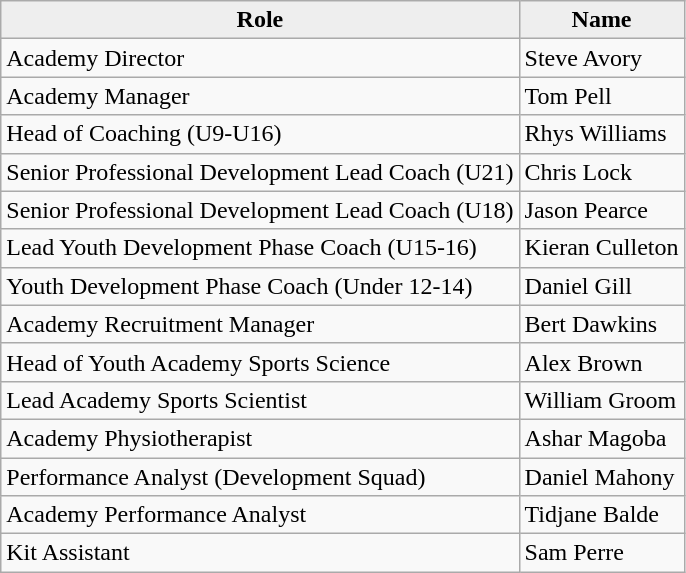<table class="wikitable">
<tr>
<th style="background:#eee;">Role</th>
<th ! style="background:#eee;">Name</th>
</tr>
<tr>
<td>Academy Director</td>
<td> Steve Avory</td>
</tr>
<tr>
<td>Academy Manager</td>
<td> Tom Pell</td>
</tr>
<tr>
<td>Head of Coaching (U9-U16)</td>
<td> Rhys Williams</td>
</tr>
<tr>
<td>Senior Professional Development Lead Coach (U21)</td>
<td> Chris Lock</td>
</tr>
<tr>
<td>Senior Professional Development Lead Coach (U18)</td>
<td> Jason Pearce</td>
</tr>
<tr>
<td>Lead Youth Development Phase Coach (U15-16)</td>
<td> Kieran Culleton</td>
</tr>
<tr>
<td>Youth Development Phase Coach (Under 12-14)</td>
<td> Daniel Gill</td>
</tr>
<tr>
<td>Academy Recruitment Manager</td>
<td> Bert Dawkins</td>
</tr>
<tr>
<td>Head of Youth Academy Sports Science</td>
<td> Alex Brown</td>
</tr>
<tr>
<td>Lead Academy Sports Scientist</td>
<td> William Groom</td>
</tr>
<tr>
<td>Academy Physiotherapist</td>
<td> Ashar Magoba</td>
</tr>
<tr>
<td>Performance Analyst (Development Squad)</td>
<td> Daniel Mahony</td>
</tr>
<tr>
<td>Academy Performance Analyst</td>
<td> Tidjane Balde</td>
</tr>
<tr>
<td>Kit Assistant</td>
<td> Sam Perre</td>
</tr>
</table>
